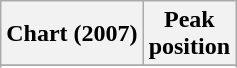<table class="wikitable sortable plainrowheaders" style="text-align:center">
<tr>
<th scope="col">Chart (2007)</th>
<th scope="col">Peak<br>position</th>
</tr>
<tr>
</tr>
<tr>
</tr>
<tr>
</tr>
<tr>
</tr>
<tr>
</tr>
<tr>
</tr>
<tr>
</tr>
<tr>
</tr>
<tr>
</tr>
</table>
